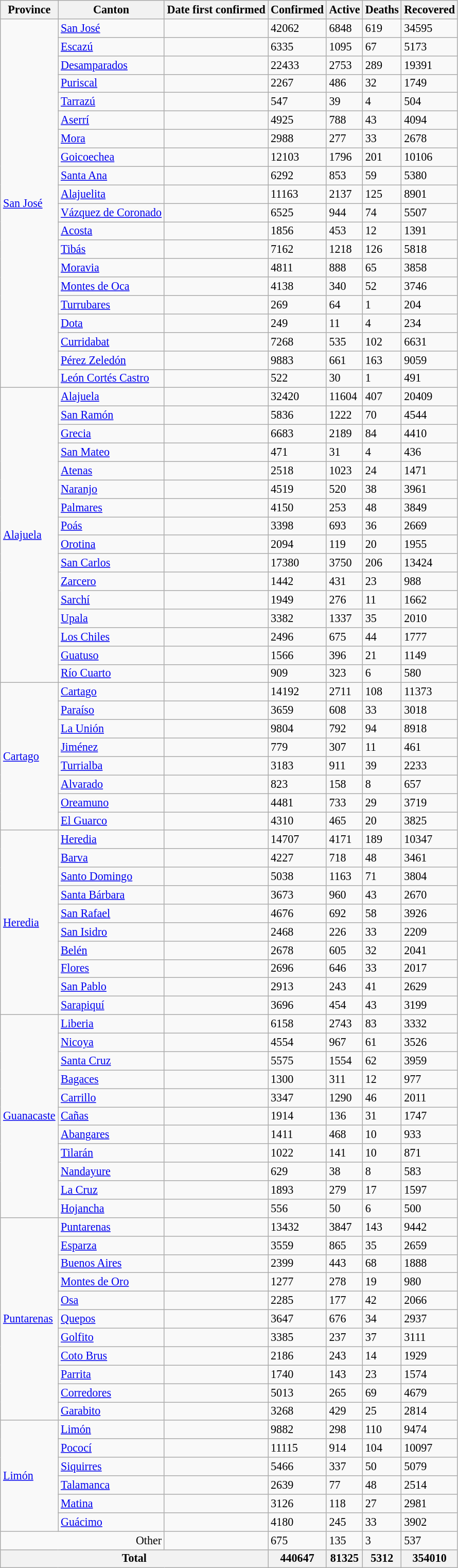<table class="wikitable sortable" style="text-align:left; font-size:92%">
<tr>
<th>Province</th>
<th>Canton</th>
<th>Date first confirmed</th>
<th>Confirmed</th>
<th>Active</th>
<th>Deaths</th>
<th>Recovered</th>
</tr>
<tr>
<td rowspan=20><a href='#'>San José</a></td>
<td><a href='#'>San José</a></td>
<td></td>
<td>42062</td>
<td>6848</td>
<td>619</td>
<td>34595</td>
</tr>
<tr>
<td><a href='#'>Escazú</a></td>
<td></td>
<td>6335</td>
<td>1095</td>
<td>67</td>
<td>5173</td>
</tr>
<tr>
<td><a href='#'>Desamparados</a></td>
<td></td>
<td>22433</td>
<td>2753</td>
<td>289</td>
<td>19391</td>
</tr>
<tr>
<td><a href='#'>Puriscal</a></td>
<td></td>
<td>2267</td>
<td>486</td>
<td>32</td>
<td>1749</td>
</tr>
<tr>
<td><a href='#'>Tarrazú</a></td>
<td></td>
<td>547</td>
<td>39</td>
<td>4</td>
<td>504</td>
</tr>
<tr>
<td><a href='#'>Aserrí</a></td>
<td></td>
<td>4925</td>
<td>788</td>
<td>43</td>
<td>4094</td>
</tr>
<tr>
<td><a href='#'>Mora</a></td>
<td></td>
<td>2988</td>
<td>277</td>
<td>33</td>
<td>2678</td>
</tr>
<tr>
<td><a href='#'>Goicoechea</a></td>
<td></td>
<td>12103</td>
<td>1796</td>
<td>201</td>
<td>10106</td>
</tr>
<tr>
<td><a href='#'>Santa Ana</a></td>
<td></td>
<td>6292</td>
<td>853</td>
<td>59</td>
<td>5380</td>
</tr>
<tr>
<td><a href='#'>Alajuelita</a></td>
<td></td>
<td>11163</td>
<td>2137</td>
<td>125</td>
<td>8901</td>
</tr>
<tr>
<td><a href='#'>Vázquez de Coronado</a></td>
<td></td>
<td>6525</td>
<td>944</td>
<td>74</td>
<td>5507</td>
</tr>
<tr>
<td><a href='#'>Acosta</a></td>
<td></td>
<td>1856</td>
<td>453</td>
<td>12</td>
<td>1391</td>
</tr>
<tr>
<td><a href='#'>Tibás</a></td>
<td></td>
<td>7162</td>
<td>1218</td>
<td>126</td>
<td>5818</td>
</tr>
<tr>
<td><a href='#'>Moravia</a></td>
<td></td>
<td>4811</td>
<td>888</td>
<td>65</td>
<td>3858</td>
</tr>
<tr>
<td><a href='#'>Montes de Oca</a></td>
<td></td>
<td>4138</td>
<td>340</td>
<td>52</td>
<td>3746</td>
</tr>
<tr>
<td><a href='#'>Turrubares</a></td>
<td></td>
<td>269</td>
<td>64</td>
<td>1</td>
<td>204</td>
</tr>
<tr>
<td><a href='#'>Dota</a></td>
<td></td>
<td>249</td>
<td>11</td>
<td>4</td>
<td>234</td>
</tr>
<tr>
<td><a href='#'>Curridabat</a></td>
<td></td>
<td>7268</td>
<td>535</td>
<td>102</td>
<td>6631</td>
</tr>
<tr>
<td><a href='#'>Pérez Zeledón</a></td>
<td></td>
<td>9883</td>
<td>661</td>
<td>163</td>
<td>9059</td>
</tr>
<tr>
<td><a href='#'>León Cortés Castro</a></td>
<td></td>
<td>522</td>
<td>30</td>
<td>1</td>
<td>491</td>
</tr>
<tr>
<td rowspan=16><a href='#'>Alajuela</a></td>
<td><a href='#'>Alajuela</a></td>
<td></td>
<td>32420</td>
<td>11604</td>
<td>407</td>
<td>20409</td>
</tr>
<tr>
<td><a href='#'>San Ramón</a></td>
<td></td>
<td>5836</td>
<td>1222</td>
<td>70</td>
<td>4544</td>
</tr>
<tr>
<td><a href='#'>Grecia</a></td>
<td></td>
<td>6683</td>
<td>2189</td>
<td>84</td>
<td>4410</td>
</tr>
<tr>
<td><a href='#'>San Mateo</a></td>
<td></td>
<td>471</td>
<td>31</td>
<td>4</td>
<td>436</td>
</tr>
<tr>
<td><a href='#'>Atenas</a></td>
<td></td>
<td>2518</td>
<td>1023</td>
<td>24</td>
<td>1471</td>
</tr>
<tr>
<td><a href='#'>Naranjo</a></td>
<td></td>
<td>4519</td>
<td>520</td>
<td>38</td>
<td>3961</td>
</tr>
<tr>
<td><a href='#'>Palmares</a></td>
<td></td>
<td>4150</td>
<td>253</td>
<td>48</td>
<td>3849</td>
</tr>
<tr>
<td><a href='#'>Poás</a></td>
<td></td>
<td>3398</td>
<td>693</td>
<td>36</td>
<td>2669</td>
</tr>
<tr>
<td><a href='#'>Orotina</a></td>
<td></td>
<td>2094</td>
<td>119</td>
<td>20</td>
<td>1955</td>
</tr>
<tr>
<td><a href='#'>San Carlos</a></td>
<td></td>
<td>17380</td>
<td>3750</td>
<td>206</td>
<td>13424</td>
</tr>
<tr>
<td><a href='#'>Zarcero</a></td>
<td></td>
<td>1442</td>
<td>431</td>
<td>23</td>
<td>988</td>
</tr>
<tr>
<td><a href='#'>Sarchí</a></td>
<td></td>
<td>1949</td>
<td>276</td>
<td>11</td>
<td>1662</td>
</tr>
<tr>
<td><a href='#'>Upala</a></td>
<td></td>
<td>3382</td>
<td>1337</td>
<td>35</td>
<td>2010</td>
</tr>
<tr>
<td><a href='#'>Los Chiles</a></td>
<td></td>
<td>2496</td>
<td>675</td>
<td>44</td>
<td>1777</td>
</tr>
<tr>
<td><a href='#'>Guatuso</a></td>
<td></td>
<td>1566</td>
<td>396</td>
<td>21</td>
<td>1149</td>
</tr>
<tr>
<td><a href='#'>Río Cuarto</a></td>
<td></td>
<td>909</td>
<td>323</td>
<td>6</td>
<td>580</td>
</tr>
<tr>
<td rowspan=8><a href='#'>Cartago</a></td>
<td><a href='#'>Cartago</a></td>
<td></td>
<td>14192</td>
<td>2711</td>
<td>108</td>
<td>11373</td>
</tr>
<tr>
<td><a href='#'>Paraíso</a></td>
<td></td>
<td>3659</td>
<td>608</td>
<td>33</td>
<td>3018</td>
</tr>
<tr>
<td><a href='#'>La Unión</a></td>
<td></td>
<td>9804</td>
<td>792</td>
<td>94</td>
<td>8918</td>
</tr>
<tr>
<td><a href='#'>Jiménez</a></td>
<td></td>
<td>779</td>
<td>307</td>
<td>11</td>
<td>461</td>
</tr>
<tr>
<td><a href='#'>Turrialba</a></td>
<td></td>
<td>3183</td>
<td>911</td>
<td>39</td>
<td>2233</td>
</tr>
<tr>
<td><a href='#'>Alvarado</a></td>
<td></td>
<td>823</td>
<td>158</td>
<td>8</td>
<td>657</td>
</tr>
<tr>
<td><a href='#'>Oreamuno</a></td>
<td></td>
<td>4481</td>
<td>733</td>
<td>29</td>
<td>3719</td>
</tr>
<tr>
<td><a href='#'>El Guarco</a></td>
<td></td>
<td>4310</td>
<td>465</td>
<td>20</td>
<td>3825</td>
</tr>
<tr>
<td rowspan=10><a href='#'>Heredia</a></td>
<td><a href='#'>Heredia</a></td>
<td></td>
<td>14707</td>
<td>4171</td>
<td>189</td>
<td>10347</td>
</tr>
<tr>
<td><a href='#'>Barva</a></td>
<td></td>
<td>4227</td>
<td>718</td>
<td>48</td>
<td>3461</td>
</tr>
<tr>
<td><a href='#'>Santo Domingo</a></td>
<td></td>
<td>5038</td>
<td>1163</td>
<td>71</td>
<td>3804</td>
</tr>
<tr>
<td><a href='#'>Santa Bárbara</a></td>
<td></td>
<td>3673</td>
<td>960</td>
<td>43</td>
<td>2670</td>
</tr>
<tr>
<td><a href='#'>San Rafael</a></td>
<td></td>
<td>4676</td>
<td>692</td>
<td>58</td>
<td>3926</td>
</tr>
<tr>
<td><a href='#'>San Isidro</a></td>
<td></td>
<td>2468</td>
<td>226</td>
<td>33</td>
<td>2209</td>
</tr>
<tr>
<td><a href='#'>Belén</a></td>
<td></td>
<td>2678</td>
<td>605</td>
<td>32</td>
<td>2041</td>
</tr>
<tr>
<td><a href='#'>Flores</a></td>
<td></td>
<td>2696</td>
<td>646</td>
<td>33</td>
<td>2017</td>
</tr>
<tr>
<td><a href='#'>San Pablo</a></td>
<td></td>
<td>2913</td>
<td>243</td>
<td>41</td>
<td>2629</td>
</tr>
<tr>
<td><a href='#'>Sarapiquí</a></td>
<td></td>
<td>3696</td>
<td>454</td>
<td>43</td>
<td>3199</td>
</tr>
<tr>
<td rowspan=11><a href='#'>Guanacaste</a></td>
<td><a href='#'>Liberia</a></td>
<td></td>
<td>6158</td>
<td>2743</td>
<td>83</td>
<td>3332</td>
</tr>
<tr>
<td><a href='#'>Nicoya</a></td>
<td></td>
<td>4554</td>
<td>967</td>
<td>61</td>
<td>3526</td>
</tr>
<tr>
<td><a href='#'>Santa Cruz</a></td>
<td></td>
<td>5575</td>
<td>1554</td>
<td>62</td>
<td>3959</td>
</tr>
<tr>
<td><a href='#'>Bagaces</a></td>
<td></td>
<td>1300</td>
<td>311</td>
<td>12</td>
<td>977</td>
</tr>
<tr>
<td><a href='#'>Carrillo</a></td>
<td></td>
<td>3347</td>
<td>1290</td>
<td>46</td>
<td>2011</td>
</tr>
<tr>
<td><a href='#'>Cañas</a></td>
<td></td>
<td>1914</td>
<td>136</td>
<td>31</td>
<td>1747</td>
</tr>
<tr>
<td><a href='#'>Abangares</a></td>
<td></td>
<td>1411</td>
<td>468</td>
<td>10</td>
<td>933</td>
</tr>
<tr>
<td><a href='#'>Tilarán</a></td>
<td></td>
<td>1022</td>
<td>141</td>
<td>10</td>
<td>871</td>
</tr>
<tr>
<td><a href='#'>Nandayure</a></td>
<td></td>
<td>629</td>
<td>38</td>
<td>8</td>
<td>583</td>
</tr>
<tr>
<td><a href='#'>La Cruz</a></td>
<td></td>
<td>1893</td>
<td>279</td>
<td>17</td>
<td>1597</td>
</tr>
<tr>
<td><a href='#'>Hojancha</a></td>
<td></td>
<td>556</td>
<td>50</td>
<td>6</td>
<td>500</td>
</tr>
<tr>
<td rowspan=11><a href='#'>Puntarenas</a></td>
<td><a href='#'>Puntarenas</a></td>
<td></td>
<td>13432</td>
<td>3847</td>
<td>143</td>
<td>9442</td>
</tr>
<tr>
<td><a href='#'>Esparza</a></td>
<td></td>
<td>3559</td>
<td>865</td>
<td>35</td>
<td>2659</td>
</tr>
<tr>
<td><a href='#'>Buenos Aires</a></td>
<td></td>
<td>2399</td>
<td>443</td>
<td>68</td>
<td>1888</td>
</tr>
<tr>
<td><a href='#'>Montes de Oro</a></td>
<td></td>
<td>1277</td>
<td>278</td>
<td>19</td>
<td>980</td>
</tr>
<tr>
<td><a href='#'>Osa</a></td>
<td></td>
<td>2285</td>
<td>177</td>
<td>42</td>
<td>2066</td>
</tr>
<tr>
<td><a href='#'>Quepos</a></td>
<td></td>
<td>3647</td>
<td>676</td>
<td>34</td>
<td>2937</td>
</tr>
<tr>
<td><a href='#'>Golfito</a></td>
<td></td>
<td>3385</td>
<td>237</td>
<td>37</td>
<td>3111</td>
</tr>
<tr>
<td><a href='#'>Coto Brus</a></td>
<td></td>
<td>2186</td>
<td>243</td>
<td>14</td>
<td>1929</td>
</tr>
<tr>
<td><a href='#'>Parrita</a></td>
<td></td>
<td>1740</td>
<td>143</td>
<td>23</td>
<td>1574</td>
</tr>
<tr>
<td><a href='#'>Corredores</a></td>
<td></td>
<td>5013</td>
<td>265</td>
<td>69</td>
<td>4679</td>
</tr>
<tr>
<td><a href='#'>Garabito</a></td>
<td></td>
<td>3268</td>
<td>429</td>
<td>25</td>
<td>2814</td>
</tr>
<tr>
<td rowspan=6><a href='#'>Limón</a></td>
<td><a href='#'>Limón</a></td>
<td></td>
<td>9882</td>
<td>298</td>
<td>110</td>
<td>9474</td>
</tr>
<tr>
<td><a href='#'>Pococí</a></td>
<td></td>
<td>11115</td>
<td>914</td>
<td>104</td>
<td>10097</td>
</tr>
<tr>
<td><a href='#'>Siquirres</a></td>
<td></td>
<td>5466</td>
<td>337</td>
<td>50</td>
<td>5079</td>
</tr>
<tr>
<td><a href='#'>Talamanca</a></td>
<td></td>
<td>2639</td>
<td>77</td>
<td>48</td>
<td>2514</td>
</tr>
<tr>
<td><a href='#'>Matina</a></td>
<td></td>
<td>3126</td>
<td>118</td>
<td>27</td>
<td>2981</td>
</tr>
<tr>
<td><a href='#'>Guácimo</a></td>
<td></td>
<td>4180</td>
<td>245</td>
<td>33</td>
<td>3902</td>
</tr>
<tr>
<td colspan=2 align=right>Other</td>
<td></td>
<td>675</td>
<td>135</td>
<td>3</td>
<td>537</td>
</tr>
<tr>
<th colspan=3>Total</th>
<th>440647</th>
<th>81325</th>
<th>5312</th>
<th>354010</th>
</tr>
</table>
